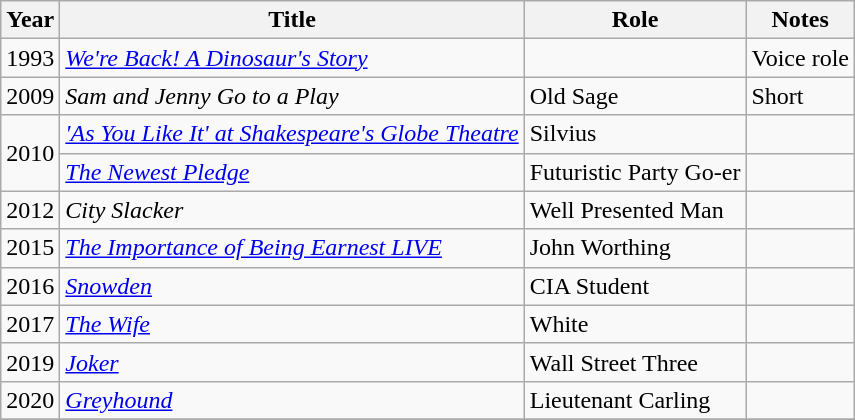<table class="wikitable">
<tr>
<th>Year</th>
<th>Title</th>
<th>Role</th>
<th>Notes</th>
</tr>
<tr>
<td>1993</td>
<td><em><a href='#'>We're Back! A Dinosaur's Story</a></em></td>
<td></td>
<td>Voice role</td>
</tr>
<tr>
<td>2009</td>
<td><em>Sam and Jenny Go to a Play</em></td>
<td>Old Sage</td>
<td>Short</td>
</tr>
<tr>
<td rowspan="2">2010</td>
<td><em><a href='#'>'As You Like It' at Shakespeare's Globe Theatre</a></em></td>
<td>Silvius</td>
<td></td>
</tr>
<tr>
<td><em><a href='#'>The Newest Pledge</a></em></td>
<td>Futuristic Party Go-er</td>
<td></td>
</tr>
<tr>
<td>2012</td>
<td><em>City Slacker</em></td>
<td>Well Presented Man</td>
<td></td>
</tr>
<tr>
<td>2015</td>
<td><em><a href='#'>The Importance of Being Earnest LIVE</a></em></td>
<td>John Worthing</td>
<td></td>
</tr>
<tr>
<td>2016</td>
<td><em><a href='#'>Snowden</a></em></td>
<td>CIA Student</td>
<td></td>
</tr>
<tr>
<td>2017</td>
<td><em><a href='#'>The Wife</a></em></td>
<td>White</td>
<td></td>
</tr>
<tr>
<td>2019</td>
<td><em><a href='#'>Joker</a></em></td>
<td>Wall Street Three</td>
<td></td>
</tr>
<tr>
<td>2020</td>
<td><em><a href='#'>Greyhound</a></em></td>
<td>Lieutenant Carling</td>
<td></td>
</tr>
<tr>
</tr>
</table>
